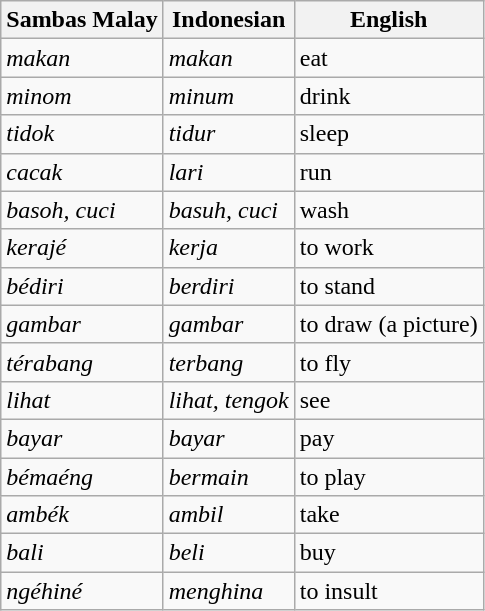<table class="wikitable">
<tr>
<th>Sambas Malay</th>
<th>Indonesian</th>
<th>English</th>
</tr>
<tr>
<td><em>makan</em></td>
<td><em>makan</em></td>
<td>eat</td>
</tr>
<tr>
<td><em>minom</em></td>
<td><em>minum</em></td>
<td>drink</td>
</tr>
<tr>
<td><em>tidok</em></td>
<td><em>tidur</em></td>
<td>sleep</td>
</tr>
<tr>
<td><em>cacak</em></td>
<td><em>lari</em></td>
<td>run</td>
</tr>
<tr>
<td><em>basoh, cuci</em></td>
<td><em>basuh, cuci</em></td>
<td>wash</td>
</tr>
<tr>
<td><em>kerajé</em></td>
<td><em>kerja</em></td>
<td>to work</td>
</tr>
<tr>
<td><em>bédiri</em></td>
<td><em>berdiri</em></td>
<td>to stand</td>
</tr>
<tr>
<td><em>gambar</em></td>
<td><em>gambar</em></td>
<td>to draw (a picture)</td>
</tr>
<tr>
<td><em>térabang</em></td>
<td><em>terbang</em></td>
<td>to fly</td>
</tr>
<tr>
<td><em>lihat</em></td>
<td><em>lihat, tengok</em></td>
<td>see</td>
</tr>
<tr>
<td><em>bayar</em></td>
<td><em>bayar</em></td>
<td>pay</td>
</tr>
<tr>
<td><em>bémaéng</em></td>
<td><em>bermain</em></td>
<td>to play</td>
</tr>
<tr>
<td><em>ambék</em></td>
<td><em>ambil</em></td>
<td>take</td>
</tr>
<tr>
<td><em>bali</em></td>
<td><em>beli</em></td>
<td>buy</td>
</tr>
<tr>
<td><em>ngéhiné</em></td>
<td><em>menghina</em></td>
<td>to insult</td>
</tr>
</table>
